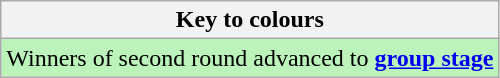<table class="wikitable">
<tr>
<th>Key to colours</th>
</tr>
<tr bgcolor=#BBF3BB>
<td>Winners of second round advanced to <strong><a href='#'>group stage</a></strong></td>
</tr>
</table>
